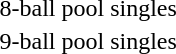<table>
<tr>
<td>8-ball pool singles</td>
<td></td>
<td></td>
<td></td>
</tr>
<tr>
<td>9-ball pool singles</td>
<td></td>
<td></td>
<td></td>
</tr>
</table>
